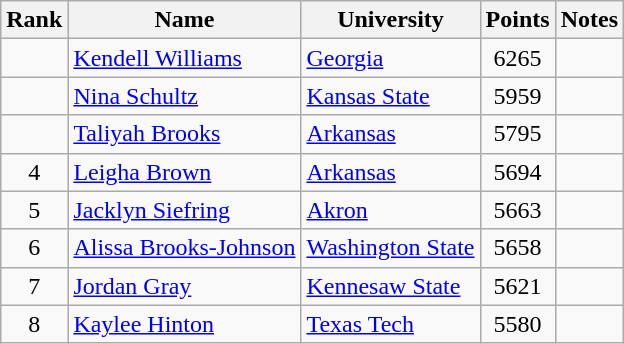<table class="wikitable sortable" style="text-align:center">
<tr>
<th>Rank</th>
<th>Name</th>
<th>University</th>
<th>Points</th>
<th>Notes</th>
</tr>
<tr>
<td></td>
<td align=left><a href='#'>Kendell Williams</a></td>
<td align=left><a href='#'>Georgia</a></td>
<td>6265</td>
<td></td>
</tr>
<tr>
<td></td>
<td align=left><a href='#'>Nina Schultz</a></td>
<td align=left><a href='#'>Kansas State</a></td>
<td>5959</td>
<td></td>
</tr>
<tr>
<td></td>
<td align=left><a href='#'>Taliyah Brooks</a></td>
<td align="left"><a href='#'>Arkansas</a></td>
<td>5795</td>
<td></td>
</tr>
<tr>
<td>4</td>
<td align=left><a href='#'>Leigha Brown</a></td>
<td align="left"><a href='#'>Arkansas</a></td>
<td>5694</td>
<td></td>
</tr>
<tr>
<td>5</td>
<td align=left><a href='#'>Jacklyn Siefring</a></td>
<td align="left"><a href='#'>Akron</a></td>
<td>5663</td>
<td></td>
</tr>
<tr>
<td>6</td>
<td align=left><a href='#'>Alissa Brooks-Johnson</a></td>
<td align="left"><a href='#'>Washington State</a></td>
<td>5658</td>
<td></td>
</tr>
<tr>
<td>7</td>
<td align=left><a href='#'>Jordan Gray</a></td>
<td align="left"><a href='#'>Kennesaw State</a></td>
<td>5621</td>
<td></td>
</tr>
<tr>
<td>8</td>
<td align=left><a href='#'>Kaylee Hinton</a></td>
<td align="left"><a href='#'>Texas Tech</a></td>
<td>5580</td>
<td></td>
</tr>
</table>
